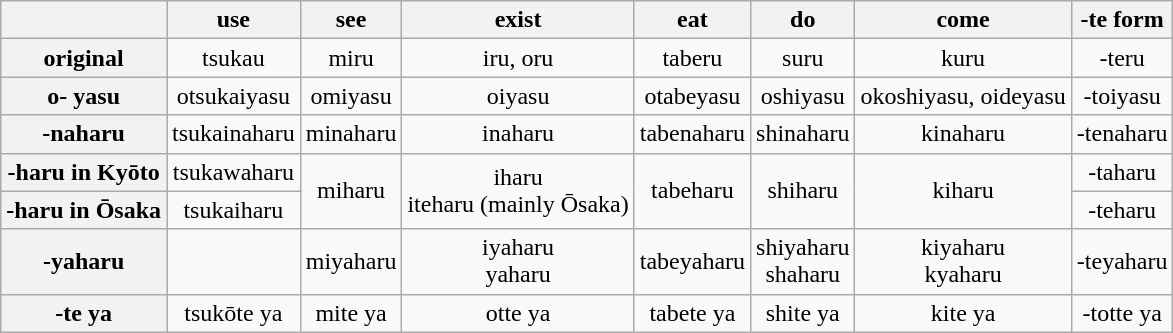<table class="wikitable" style="text-align:center">
<tr>
<th></th>
<th>use</th>
<th>see</th>
<th>exist</th>
<th>eat</th>
<th>do</th>
<th>come</th>
<th>-te form</th>
</tr>
<tr>
<th>original</th>
<td>tsukau</td>
<td>miru</td>
<td>iru, oru</td>
<td>taberu</td>
<td>suru</td>
<td>kuru</td>
<td>-teru</td>
</tr>
<tr>
<th>o- yasu</th>
<td>otsukaiyasu</td>
<td>omiyasu</td>
<td>oiyasu</td>
<td>otabeyasu</td>
<td>oshiyasu</td>
<td>okoshiyasu, oideyasu</td>
<td>-toiyasu</td>
</tr>
<tr>
<th>-naharu</th>
<td>tsukainaharu</td>
<td>minaharu</td>
<td>inaharu</td>
<td>tabenaharu</td>
<td>shinaharu</td>
<td>kinaharu</td>
<td>-tenaharu</td>
</tr>
<tr>
<th>-haru in Kyōto</th>
<td>tsukawaharu</td>
<td rowspan="2">miharu</td>
<td rowspan="2">iharu<br>iteharu (mainly Ōsaka)</td>
<td rowspan="2">tabeharu</td>
<td rowspan="2">shiharu</td>
<td rowspan="2">kiharu</td>
<td>-taharu</td>
</tr>
<tr>
<th>-haru in Ōsaka</th>
<td>tsukaiharu</td>
<td>-teharu</td>
</tr>
<tr>
<th>-yaharu</th>
<td></td>
<td>miyaharu</td>
<td>iyaharu<br>yaharu</td>
<td>tabeyaharu</td>
<td>shiyaharu<br>shaharu</td>
<td>kiyaharu<br>kyaharu</td>
<td>-teyaharu</td>
</tr>
<tr>
<th>-te ya</th>
<td>tsukōte ya</td>
<td>mite ya</td>
<td>otte ya</td>
<td>tabete ya</td>
<td>shite ya</td>
<td>kite ya</td>
<td>-totte ya</td>
</tr>
</table>
